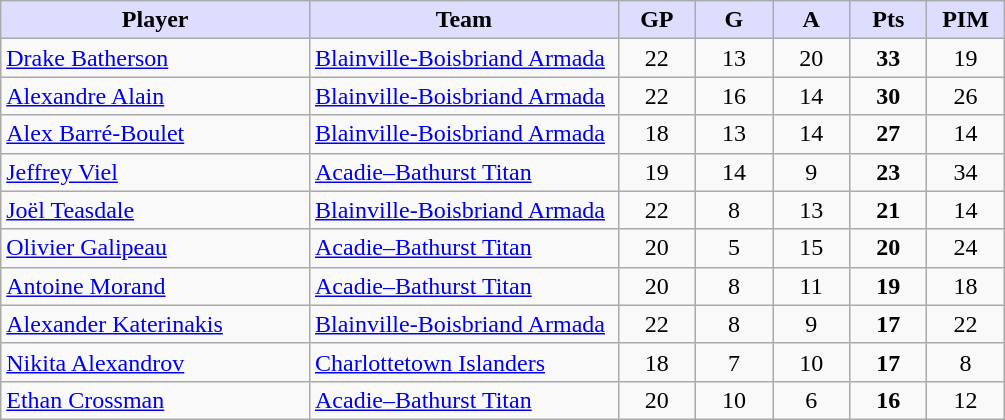<table class="wikitable" style="text-align:center">
<tr>
<th style="background:#ddf; width:30%;">Player</th>
<th style="background:#ddf; width:30%;">Team</th>
<th style="background:#ddf; width:7.5%;">GP</th>
<th style="background:#ddf; width:7.5%;">G</th>
<th style="background:#ddf; width:7.5%;">A</th>
<th style="background:#ddf; width:7.5%;">Pts</th>
<th style="background:#ddf; width:7.5%;">PIM</th>
</tr>
<tr>
<td align=left><a href='#'>Drake Batherson</a></td>
<td align=left><a href='#'>Blainville-Boisbriand Armada</a></td>
<td>22</td>
<td>13</td>
<td>20</td>
<td><strong>33</strong></td>
<td>19</td>
</tr>
<tr>
<td align=left><a href='#'>Alexandre Alain</a></td>
<td align=left><a href='#'>Blainville-Boisbriand Armada</a></td>
<td>22</td>
<td>16</td>
<td>14</td>
<td><strong>30</strong></td>
<td>26</td>
</tr>
<tr>
<td align=left><a href='#'>Alex Barré-Boulet</a></td>
<td align=left><a href='#'>Blainville-Boisbriand Armada</a></td>
<td>18</td>
<td>13</td>
<td>14</td>
<td><strong>27</strong></td>
<td>14</td>
</tr>
<tr>
<td align=left><a href='#'>Jeffrey Viel</a></td>
<td align=left><a href='#'>Acadie–Bathurst Titan</a></td>
<td>19</td>
<td>14</td>
<td>9</td>
<td><strong>23</strong></td>
<td>34</td>
</tr>
<tr>
<td align=left><a href='#'>Joël Teasdale</a></td>
<td align=left><a href='#'>Blainville-Boisbriand Armada</a></td>
<td>22</td>
<td>8</td>
<td>13</td>
<td><strong>21</strong></td>
<td>14</td>
</tr>
<tr>
<td align=left><a href='#'>Olivier Galipeau</a></td>
<td align=left><a href='#'>Acadie–Bathurst Titan</a></td>
<td>20</td>
<td>5</td>
<td>15</td>
<td><strong>20</strong></td>
<td>24</td>
</tr>
<tr>
<td align=left><a href='#'>Antoine Morand</a></td>
<td align=left><a href='#'>Acadie–Bathurst Titan</a></td>
<td>20</td>
<td>8</td>
<td>11</td>
<td><strong>19</strong></td>
<td>18</td>
</tr>
<tr>
<td align=left><a href='#'>Alexander Katerinakis</a></td>
<td align=left><a href='#'>Blainville-Boisbriand Armada</a></td>
<td>22</td>
<td>8</td>
<td>9</td>
<td><strong>17</strong></td>
<td>22</td>
</tr>
<tr>
<td align=left><a href='#'>Nikita Alexandrov</a></td>
<td align=left><a href='#'>Charlottetown Islanders</a></td>
<td>18</td>
<td>7</td>
<td>10</td>
<td><strong>17</strong></td>
<td>8</td>
</tr>
<tr>
<td align=left><a href='#'>Ethan Crossman</a></td>
<td align=left><a href='#'>Acadie–Bathurst Titan</a></td>
<td>20</td>
<td>10</td>
<td>6</td>
<td><strong>16</strong></td>
<td>12</td>
</tr>
</table>
